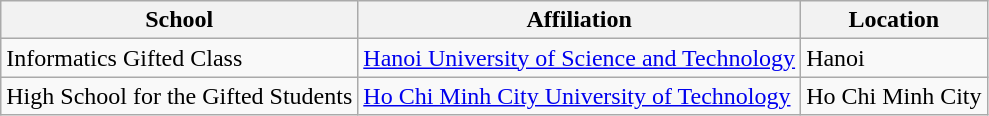<table class="wikitable">
<tr>
<th>School</th>
<th>Affiliation</th>
<th>Location</th>
</tr>
<tr>
<td>Informatics Gifted Class</td>
<td><a href='#'>Hanoi University of Science and Technology</a></td>
<td>Hanoi</td>
</tr>
<tr>
<td>High School for the Gifted Students</td>
<td><a href='#'>Ho Chi Minh City University of Technology</a></td>
<td>Ho Chi Minh City</td>
</tr>
</table>
